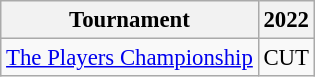<table class="wikitable" style="font-size:95%;text-align:center;">
<tr>
<th>Tournament</th>
<th>2022</th>
</tr>
<tr>
<td align=left><a href='#'>The Players Championship</a></td>
<td>CUT</td>
</tr>
</table>
